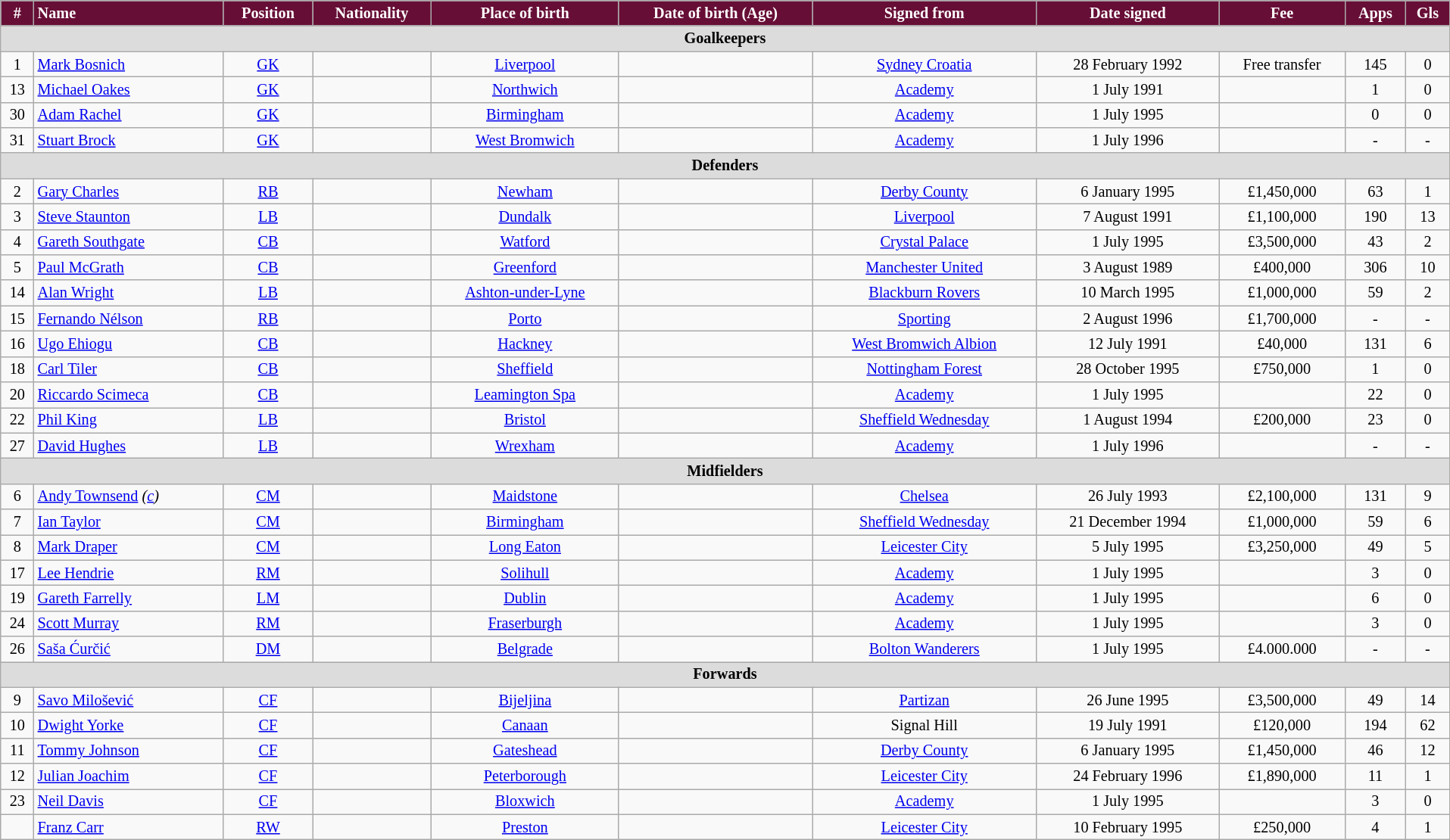<table class="wikitable" style="text-align:center; font-size:84.5%; width:101%;">
<tr>
<th style="background:#670E36; color:#FFFFFF; text-align:center;">#</th>
<th style="background:#670E36; color:#FFFFFF; text-align:left;">Name</th>
<th style="background:#670E36; color:#FFFFFF; text-align:center;">Position</th>
<th style="background:#670E36; color:#FFFFFF; text-align:center;">Nationality</th>
<th style="background:#670E36; color:#FFFFFF; text-align:center;">Place of birth</th>
<th style="background:#670E36; color:#FFFFFF; text-align:center;">Date of birth (Age)</th>
<th style="background:#670E36; color:#FFFFFF; text-align:center;">Signed from</th>
<th style="background:#670E36; color:#FFFFFF; text-align:center;">Date signed</th>
<th style="background:#670E36; color:#FFFFFF; text-align:center;">Fee</th>
<th style="background:#670E36; color:#FFFFFF; text-align:center;">Apps</th>
<th style="background:#670E36; color:#FFFFFF; text-align:center;">Gls</th>
</tr>
<tr>
<th colspan="11" style="background:#dcdcdc; tepxt-align:center;">Goalkeepers</th>
</tr>
<tr>
<td>1</td>
<td style="text-align:left;"><a href='#'>Mark Bosnich</a></td>
<td><a href='#'>GK</a></td>
<td></td>
<td><a href='#'>Liverpool</a></td>
<td></td>
<td> <a href='#'>Sydney Croatia</a></td>
<td>28 February 1992</td>
<td>Free transfer</td>
<td>145</td>
<td>0</td>
</tr>
<tr>
<td>13</td>
<td style="text-align:left;"><a href='#'>Michael Oakes</a></td>
<td><a href='#'>GK</a></td>
<td></td>
<td><a href='#'>Northwich</a></td>
<td></td>
<td><a href='#'>Academy</a></td>
<td>1 July 1991</td>
<td></td>
<td>1</td>
<td>0</td>
</tr>
<tr>
<td>30</td>
<td style="text-align:left;"><a href='#'>Adam Rachel</a></td>
<td><a href='#'>GK</a></td>
<td></td>
<td><a href='#'>Birmingham</a></td>
<td></td>
<td><a href='#'>Academy</a></td>
<td>1 July 1995</td>
<td></td>
<td>0</td>
<td>0</td>
</tr>
<tr>
<td>31</td>
<td style="text-align:left;"><a href='#'>Stuart Brock</a></td>
<td><a href='#'>GK</a></td>
<td></td>
<td><a href='#'>West Bromwich</a></td>
<td></td>
<td><a href='#'>Academy</a></td>
<td>1 July 1996</td>
<td></td>
<td>-</td>
<td>-</td>
</tr>
<tr>
<th colspan="11" style="background:#dcdcdc; tepxt-align:center;">Defenders</th>
</tr>
<tr>
<td>2</td>
<td style="text-align:left;"><a href='#'>Gary Charles</a></td>
<td><a href='#'>RB</a></td>
<td></td>
<td><a href='#'>Newham</a></td>
<td></td>
<td><a href='#'>Derby County</a></td>
<td>6 January 1995</td>
<td>£1,450,000</td>
<td>63</td>
<td>1</td>
</tr>
<tr>
<td>3</td>
<td style="text-align:left;"><a href='#'>Steve Staunton</a></td>
<td><a href='#'>LB</a></td>
<td></td>
<td><a href='#'>Dundalk</a></td>
<td></td>
<td><a href='#'>Liverpool</a></td>
<td>7 August 1991</td>
<td>£1,100,000</td>
<td>190</td>
<td>13</td>
</tr>
<tr>
<td>4</td>
<td style="text-align:left;"><a href='#'>Gareth Southgate</a></td>
<td><a href='#'>CB</a></td>
<td></td>
<td><a href='#'>Watford</a></td>
<td></td>
<td><a href='#'>Crystal Palace</a></td>
<td>1 July 1995</td>
<td>£3,500,000</td>
<td>43</td>
<td>2</td>
</tr>
<tr>
<td>5</td>
<td style="text-align:left;"><a href='#'>Paul McGrath</a></td>
<td><a href='#'>CB</a></td>
<td></td>
<td> <a href='#'>Greenford</a></td>
<td></td>
<td><a href='#'>Manchester United</a></td>
<td>3 August 1989</td>
<td>£400,000</td>
<td>306</td>
<td>10</td>
</tr>
<tr>
<td>14</td>
<td style="text-align:left;"><a href='#'>Alan Wright</a></td>
<td><a href='#'>LB</a></td>
<td></td>
<td><a href='#'>Ashton-under-Lyne</a></td>
<td></td>
<td><a href='#'>Blackburn Rovers</a></td>
<td>10 March 1995</td>
<td>£1,000,000</td>
<td>59</td>
<td>2</td>
</tr>
<tr>
<td>15</td>
<td style="text-align:left;"><a href='#'>Fernando Nélson</a></td>
<td><a href='#'>RB</a></td>
<td></td>
<td><a href='#'>Porto</a></td>
<td></td>
<td> <a href='#'>Sporting</a></td>
<td>2 August 1996</td>
<td>£1,700,000</td>
<td>-</td>
<td>-</td>
</tr>
<tr>
<td>16</td>
<td style="text-align:left;"><a href='#'>Ugo Ehiogu</a></td>
<td><a href='#'>CB</a></td>
<td></td>
<td><a href='#'>Hackney</a></td>
<td></td>
<td><a href='#'>West Bromwich Albion</a></td>
<td>12 July 1991</td>
<td>£40,000</td>
<td>131</td>
<td>6</td>
</tr>
<tr>
<td>18</td>
<td style="text-align:left;"><a href='#'>Carl Tiler</a></td>
<td><a href='#'>CB</a></td>
<td></td>
<td><a href='#'>Sheffield</a></td>
<td></td>
<td><a href='#'>Nottingham Forest</a></td>
<td>28 October 1995</td>
<td>£750,000</td>
<td>1</td>
<td>0</td>
</tr>
<tr>
<td>20</td>
<td style="text-align:left;"><a href='#'>Riccardo Scimeca</a></td>
<td><a href='#'>CB</a></td>
<td></td>
<td><a href='#'>Leamington Spa</a></td>
<td></td>
<td><a href='#'>Academy</a></td>
<td>1 July 1995</td>
<td></td>
<td>22</td>
<td>0</td>
</tr>
<tr>
<td>22</td>
<td style="text-align:left;"><a href='#'>Phil King</a></td>
<td><a href='#'>LB</a></td>
<td></td>
<td><a href='#'>Bristol</a></td>
<td></td>
<td><a href='#'>Sheffield Wednesday</a></td>
<td>1 August 1994</td>
<td>£200,000</td>
<td>23</td>
<td>0</td>
</tr>
<tr>
<td>27</td>
<td style="text-align:left;"><a href='#'>David Hughes</a></td>
<td><a href='#'>LB</a></td>
<td></td>
<td><a href='#'>Wrexham</a></td>
<td></td>
<td><a href='#'>Academy</a></td>
<td>1 July 1996</td>
<td></td>
<td>-</td>
<td>-</td>
</tr>
<tr>
<th colspan="11" style="background:#dcdcdc; tepxt-align:center;">Midfielders</th>
</tr>
<tr>
<td>6</td>
<td style="text-align:left;"><a href='#'>Andy Townsend</a> <em>(<a href='#'>c</a>)</em></td>
<td><a href='#'>CM</a></td>
<td></td>
<td> <a href='#'>Maidstone</a></td>
<td></td>
<td><a href='#'>Chelsea</a></td>
<td>26 July 1993</td>
<td>£2,100,000</td>
<td>131</td>
<td>9</td>
</tr>
<tr>
<td>7</td>
<td style="text-align:left;"><a href='#'>Ian Taylor</a></td>
<td><a href='#'>CM</a></td>
<td></td>
<td><a href='#'>Birmingham</a></td>
<td></td>
<td><a href='#'>Sheffield Wednesday</a></td>
<td>21 December 1994</td>
<td>£1,000,000</td>
<td>59</td>
<td>6</td>
</tr>
<tr>
<td>8</td>
<td style="text-align:left;"><a href='#'>Mark Draper</a></td>
<td><a href='#'>CM</a></td>
<td></td>
<td><a href='#'>Long Eaton</a></td>
<td></td>
<td><a href='#'>Leicester City</a></td>
<td>5 July 1995</td>
<td>£3,250,000</td>
<td>49</td>
<td>5</td>
</tr>
<tr>
<td>17</td>
<td style="text-align:left;"><a href='#'>Lee Hendrie</a></td>
<td><a href='#'>RM</a></td>
<td></td>
<td><a href='#'>Solihull</a></td>
<td></td>
<td><a href='#'>Academy</a></td>
<td>1 July 1995</td>
<td></td>
<td>3</td>
<td>0</td>
</tr>
<tr>
<td>19</td>
<td style="text-align:left;"><a href='#'>Gareth Farrelly</a></td>
<td><a href='#'>LM</a></td>
<td></td>
<td><a href='#'>Dublin</a></td>
<td></td>
<td><a href='#'>Academy</a></td>
<td>1 July 1995</td>
<td></td>
<td>6</td>
<td>0</td>
</tr>
<tr>
<td>24</td>
<td style="text-align:left;"><a href='#'>Scott Murray</a></td>
<td><a href='#'>RM</a></td>
<td></td>
<td><a href='#'>Fraserburgh</a></td>
<td></td>
<td><a href='#'>Academy</a></td>
<td>1 July 1995</td>
<td></td>
<td>3</td>
<td>0</td>
</tr>
<tr>
<td>26</td>
<td style="text-align:left;"><a href='#'>Saša Ćurčić</a></td>
<td><a href='#'>DM</a></td>
<td></td>
<td><a href='#'>Belgrade</a></td>
<td></td>
<td><a href='#'>Bolton Wanderers</a></td>
<td>1 July 1995</td>
<td>£4.000.000</td>
<td>-</td>
<td>-</td>
</tr>
<tr>
<th colspan="11" style="background:#dcdcdc; tepxt-align:center;">Forwards</th>
</tr>
<tr>
<td>9</td>
<td style="text-align:left;"><a href='#'>Savo Milošević</a></td>
<td><a href='#'>CF</a></td>
<td></td>
<td><a href='#'>Bijeljina</a></td>
<td></td>
<td> <a href='#'>Partizan</a></td>
<td>26 June 1995</td>
<td>£3,500,000</td>
<td>49</td>
<td>14</td>
</tr>
<tr>
<td>10</td>
<td style="text-align:left;"><a href='#'>Dwight Yorke</a></td>
<td><a href='#'>CF</a></td>
<td></td>
<td><a href='#'>Canaan</a></td>
<td></td>
<td> Signal Hill</td>
<td>19 July 1991</td>
<td>£120,000</td>
<td>194</td>
<td>62</td>
</tr>
<tr>
<td>11</td>
<td style="text-align:left;"><a href='#'>Tommy Johnson</a></td>
<td><a href='#'>CF</a></td>
<td></td>
<td><a href='#'>Gateshead</a></td>
<td></td>
<td><a href='#'>Derby County</a></td>
<td>6 January 1995</td>
<td>£1,450,000</td>
<td>46</td>
<td>12</td>
</tr>
<tr>
<td>12</td>
<td style="text-align:left;"><a href='#'>Julian Joachim</a></td>
<td><a href='#'>CF</a></td>
<td></td>
<td><a href='#'>Peterborough</a></td>
<td></td>
<td><a href='#'>Leicester City</a></td>
<td>24 February 1996</td>
<td>£1,890,000</td>
<td>11</td>
<td>1</td>
</tr>
<tr>
<td>23</td>
<td style="text-align:left;"><a href='#'>Neil Davis</a></td>
<td><a href='#'>CF</a></td>
<td></td>
<td><a href='#'>Bloxwich</a></td>
<td></td>
<td><a href='#'>Academy</a></td>
<td>1 July 1995</td>
<td></td>
<td>3</td>
<td>0</td>
</tr>
<tr>
<td></td>
<td style="text-align:left;"><a href='#'>Franz Carr</a></td>
<td><a href='#'>RW</a></td>
<td></td>
<td><a href='#'>Preston</a></td>
<td></td>
<td><a href='#'>Leicester City</a></td>
<td>10 February 1995</td>
<td>£250,000</td>
<td>4</td>
<td>1</td>
</tr>
</table>
